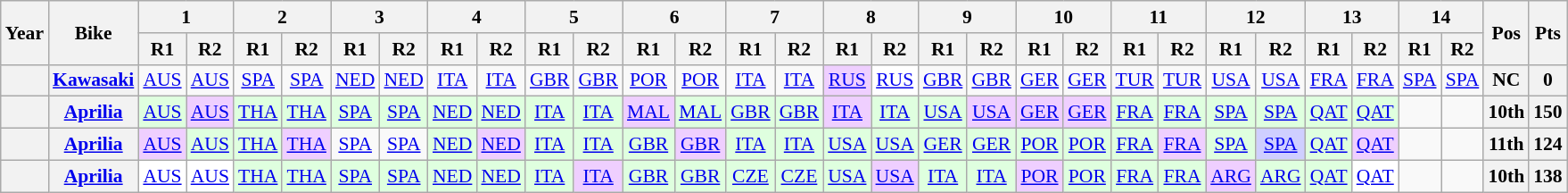<table class="wikitable" style="text-align:center; font-size:90%;">
<tr>
<th rowspan="2">Year</th>
<th rowspan="2">Bike</th>
<th colspan="2">1</th>
<th colspan="2">2</th>
<th colspan="2">3</th>
<th colspan="2">4</th>
<th colspan="2">5</th>
<th colspan="2">6</th>
<th colspan="2">7</th>
<th colspan="2">8</th>
<th colspan="2">9</th>
<th colspan="2">10</th>
<th colspan="2">11</th>
<th colspan="2">12</th>
<th colspan="2">13</th>
<th colspan="2">14</th>
<th rowspan="2">Pos</th>
<th rowspan="2">Pts</th>
</tr>
<tr>
<th>R1</th>
<th>R2</th>
<th>R1</th>
<th>R2</th>
<th>R1</th>
<th>R2</th>
<th>R1</th>
<th>R2</th>
<th>R1</th>
<th>R2</th>
<th>R1</th>
<th>R2</th>
<th>R1</th>
<th>R2</th>
<th>R1</th>
<th>R2</th>
<th>R1</th>
<th>R2</th>
<th>R1</th>
<th>R2</th>
<th>R1</th>
<th>R2</th>
<th>R1</th>
<th>R2</th>
<th>R1</th>
<th>R2</th>
<th>R1</th>
<th>R2</th>
</tr>
<tr>
<th></th>
<th><a href='#'>Kawasaki</a></th>
<td><a href='#'>AUS</a></td>
<td><a href='#'>AUS</a></td>
<td><a href='#'>SPA</a></td>
<td><a href='#'>SPA</a></td>
<td><a href='#'>NED</a></td>
<td><a href='#'>NED</a></td>
<td><a href='#'>ITA</a></td>
<td><a href='#'>ITA</a></td>
<td><a href='#'>GBR</a></td>
<td><a href='#'>GBR</a></td>
<td><a href='#'>POR</a></td>
<td><a href='#'>POR</a></td>
<td><a href='#'>ITA</a></td>
<td><a href='#'>ITA</a></td>
<td style="background:#EFCFFF;"><a href='#'>RUS</a><br></td>
<td style="background:#FFFFFF;"><a href='#'>RUS</a><br></td>
<td><a href='#'>GBR</a></td>
<td><a href='#'>GBR</a></td>
<td><a href='#'>GER</a></td>
<td><a href='#'>GER</a></td>
<td><a href='#'>TUR</a></td>
<td><a href='#'>TUR</a></td>
<td><a href='#'>USA</a></td>
<td><a href='#'>USA</a></td>
<td><a href='#'>FRA</a></td>
<td><a href='#'>FRA</a></td>
<td><a href='#'>SPA</a></td>
<td><a href='#'>SPA</a></td>
<th>NC</th>
<th>0</th>
</tr>
<tr>
<th></th>
<th><a href='#'>Aprilia</a></th>
<td style="background:#dfffdf;"><a href='#'>AUS</a><br></td>
<td style="background:#efcfff;"><a href='#'>AUS</a><br></td>
<td style="background:#dfffdf;"><a href='#'>THA</a><br></td>
<td style="background:#dfffdf;"><a href='#'>THA</a><br></td>
<td style="background:#dfffdf;"><a href='#'>SPA</a><br></td>
<td style="background:#dfffdf;"><a href='#'>SPA</a><br></td>
<td style="background:#dfffdf;"><a href='#'>NED</a><br></td>
<td style="background:#dfffdf;"><a href='#'>NED</a><br></td>
<td style="background:#dfffdf;"><a href='#'>ITA</a><br></td>
<td style="background:#dfffdf;"><a href='#'>ITA</a><br></td>
<td style="background:#efcfff;"><a href='#'>MAL</a><br></td>
<td style="background:#dfffdf;"><a href='#'>MAL</a><br></td>
<td style="background:#dfffdf;"><a href='#'>GBR</a><br></td>
<td style="background:#dfffdf;"><a href='#'>GBR</a><br></td>
<td style="background:#efcfff;"><a href='#'>ITA</a><br></td>
<td style="background:#dfffdf;"><a href='#'>ITA</a><br></td>
<td style="background:#dfffdf;"><a href='#'>USA</a><br></td>
<td style="background:#efcfff;"><a href='#'>USA</a><br></td>
<td style="background:#efcfff;"><a href='#'>GER</a><br></td>
<td style="background:#efcfff;"><a href='#'>GER</a><br></td>
<td style="background:#dfffdf;"><a href='#'>FRA</a><br></td>
<td style="background:#dfffdf;"><a href='#'>FRA</a><br></td>
<td style="background:#dfffdf;"><a href='#'>SPA</a><br></td>
<td style="background:#dfffdf;"><a href='#'>SPA</a><br></td>
<td style="background:#dfffdf;"><a href='#'>QAT</a><br></td>
<td style="background:#dfffdf;"><a href='#'>QAT</a><br></td>
<td></td>
<td></td>
<th>10th</th>
<th>150</th>
</tr>
<tr>
<th></th>
<th><a href='#'>Aprilia</a></th>
<td style="background:#efcfff;"><a href='#'>AUS</a><br></td>
<td style="background:#dfffdf;"><a href='#'>AUS</a><br></td>
<td style="background:#dfffdf;"><a href='#'>THA</a><br></td>
<td style="background:#efcfff;"><a href='#'>THA</a><br></td>
<td><a href='#'>SPA</a></td>
<td><a href='#'>SPA</a></td>
<td style="background:#dfffdf;"><a href='#'>NED</a><br></td>
<td style="background:#efcfff;"><a href='#'>NED</a><br></td>
<td style="background:#dfffdf;"><a href='#'>ITA</a><br></td>
<td style="background:#dfffdf;"><a href='#'>ITA</a><br></td>
<td style="background:#dfffdf;"><a href='#'>GBR</a><br></td>
<td style="background:#efcfff;"><a href='#'>GBR</a><br></td>
<td style="background:#dfffdf;"><a href='#'>ITA</a><br></td>
<td style="background:#dfffdf;"><a href='#'>ITA</a><br></td>
<td style="background:#dfffdf;"><a href='#'>USA</a><br></td>
<td style="background:#dfffdf;"><a href='#'>USA</a><br></td>
<td style="background:#dfffdf;"><a href='#'>GER</a><br></td>
<td style="background:#dfffdf;"><a href='#'>GER</a><br></td>
<td style="background:#dfffdf;"><a href='#'>POR</a><br></td>
<td style="background:#dfffdf;"><a href='#'>POR</a><br></td>
<td style="background:#dfffdf;"><a href='#'>FRA</a><br></td>
<td style="background:#efcfff;"><a href='#'>FRA</a><br></td>
<td style="background:#dfffdf;"><a href='#'>SPA</a><br></td>
<td style="background:#cfcfff;"><a href='#'>SPA</a><br></td>
<td style="background:#dfffdf;"><a href='#'>QAT</a><br></td>
<td style="background:#efcfff;"><a href='#'>QAT</a><br></td>
<td></td>
<td></td>
<th>11th</th>
<th>124</th>
</tr>
<tr>
<th></th>
<th><a href='#'>Aprilia</a></th>
<td style="background:#ffffff;"><a href='#'>AUS</a><br></td>
<td style="background:#ffffff;"><a href='#'>AUS</a><br></td>
<td style="background:#dfffdf;"><a href='#'>THA</a><br></td>
<td style="background:#dfffdf;"><a href='#'>THA</a><br></td>
<td style="background:#dfffdf;"><a href='#'>SPA</a><br></td>
<td style="background:#dfffdf;"><a href='#'>SPA</a><br></td>
<td style="background:#dfffdf;"><a href='#'>NED</a><br></td>
<td style="background:#dfffdf;"><a href='#'>NED</a><br></td>
<td style="background:#dfffdf;"><a href='#'>ITA</a><br></td>
<td style="background:#efcfff;"><a href='#'>ITA</a><br></td>
<td style="background:#dfffdf;"><a href='#'>GBR</a><br></td>
<td style="background:#dfffdf;"><a href='#'>GBR</a><br></td>
<td style="background:#dfffdf;"><a href='#'>CZE</a><br></td>
<td style="background:#dfffdf;"><a href='#'>CZE</a><br></td>
<td style="background:#dfffdf;"><a href='#'>USA</a><br></td>
<td style="background:#efcfff;"><a href='#'>USA</a><br></td>
<td style="background:#dfffdf;"><a href='#'>ITA</a><br></td>
<td style="background:#dfffdf;"><a href='#'>ITA</a><br></td>
<td style="background:#efcfff;"><a href='#'>POR</a><br></td>
<td style="background:#dfffdf;"><a href='#'>POR</a><br></td>
<td style="background:#dfffdf;"><a href='#'>FRA</a><br></td>
<td style="background:#dfffdf;"><a href='#'>FRA</a><br></td>
<td style="background:#efcfff;"><a href='#'>ARG</a><br></td>
<td style="background:#dfffdf;"><a href='#'>ARG</a><br></td>
<td style="background:#dfffdf;"><a href='#'>QAT</a><br></td>
<td style="background:#ffffff;"><a href='#'>QAT</a><br></td>
<td></td>
<td></td>
<th>10th</th>
<th>138</th>
</tr>
</table>
